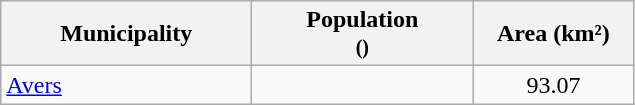<table class="wikitable">
<tr>
<th width="160">Municipality</th>
<th width="140">Population <br><small>()</small></th>
<th width="100">Area (km²)</th>
</tr>
<tr>
<td><a href='#'>Avers</a></td>
<td align="center"></td>
<td align="center">93.07</td>
</tr>
</table>
